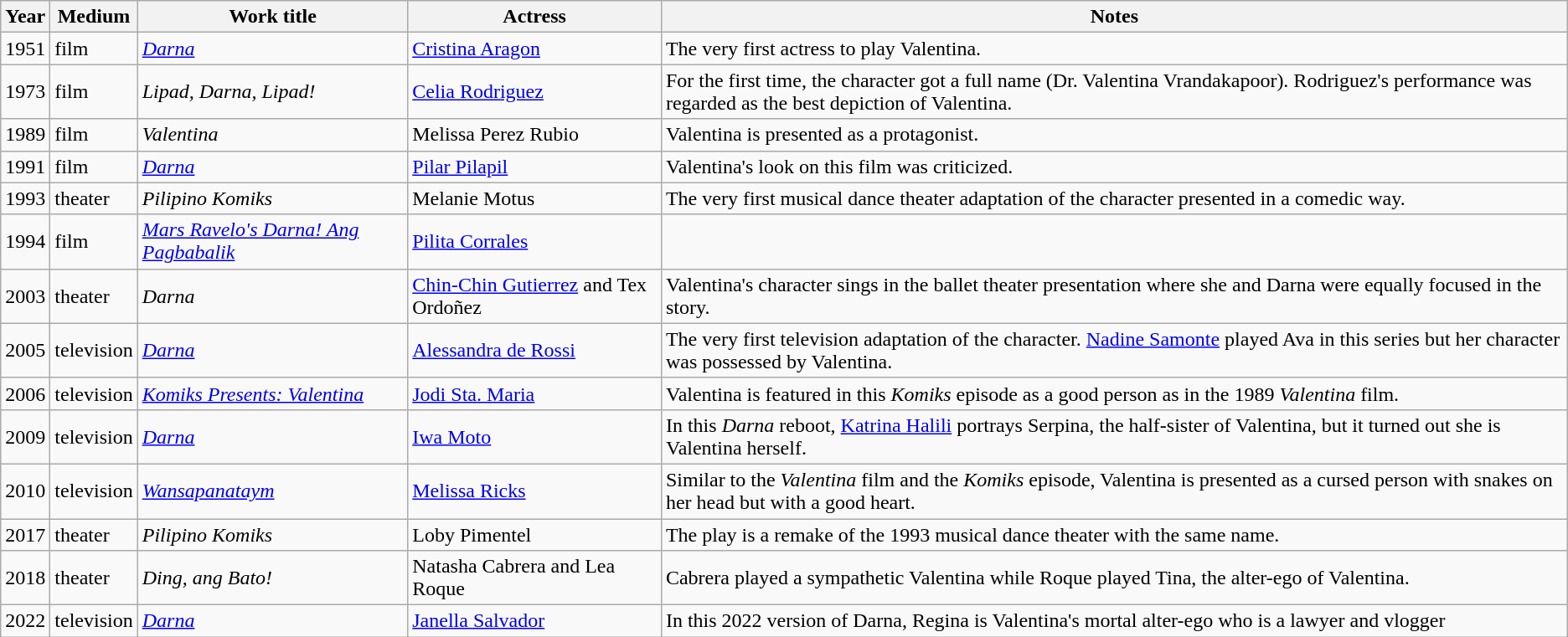<table class="wikitable sortable">
<tr>
<th scope="col">Year</th>
<th scope="col">Medium</th>
<th scope="col">Work title</th>
<th scope="col">Actress</th>
<th scope="col" class="unsortable">Notes</th>
</tr>
<tr>
<td>1951</td>
<td>film</td>
<td><em><a href='#'>Darna</a></em></td>
<td><a href='#'>Cristina Aragon</a></td>
<td>The very first actress to play Valentina.</td>
</tr>
<tr>
<td>1973</td>
<td>film</td>
<td><em>Lipad, Darna, Lipad!</em></td>
<td><a href='#'>Celia Rodriguez</a></td>
<td>For the first time, the character got a full name (Dr. Valentina Vrandakapoor). Rodriguez's performance was regarded as the best depiction of Valentina.</td>
</tr>
<tr>
<td>1989</td>
<td>film</td>
<td><em>Valentina</em></td>
<td>Melissa Perez Rubio</td>
<td>Valentina is presented as a protagonist.</td>
</tr>
<tr>
<td>1991</td>
<td>film</td>
<td><em><a href='#'>Darna</a></em></td>
<td><a href='#'>Pilar Pilapil</a></td>
<td>Valentina's look on this film was criticized.</td>
</tr>
<tr>
<td>1993</td>
<td>theater</td>
<td><em>Pilipino Komiks</em></td>
<td>Melanie Motus</td>
<td>The very first musical dance theater adaptation of the character presented in a comedic way.</td>
</tr>
<tr>
<td>1994</td>
<td>film</td>
<td><em><a href='#'>Mars Ravelo's Darna! Ang Pagbabalik</a></em></td>
<td><a href='#'>Pilita Corrales</a></td>
<td></td>
</tr>
<tr>
<td>2003</td>
<td>theater</td>
<td><em>Darna</em></td>
<td><a href='#'>Chin-Chin Gutierrez</a> and Tex Ordoñez</td>
<td>Valentina's character sings in the ballet theater presentation where she and Darna were equally focused in the story.</td>
</tr>
<tr>
<td>2005</td>
<td>television</td>
<td><a href='#'><em>Darna</em></a></td>
<td><a href='#'>Alessandra de Rossi</a></td>
<td>The very first television adaptation of the character. <a href='#'>Nadine Samonte</a> played Ava in this series but her character was possessed by Valentina.</td>
</tr>
<tr>
<td>2006</td>
<td>television</td>
<td><a href='#'><em>Komiks Presents: Valentina</em></a></td>
<td><a href='#'>Jodi Sta. Maria</a></td>
<td>Valentina is featured in this <em>Komiks</em> episode as a good person as in the 1989 <em>Valentina</em> film.</td>
</tr>
<tr>
<td>2009</td>
<td>television</td>
<td><a href='#'><em>Darna</em></a></td>
<td><a href='#'>Iwa Moto</a></td>
<td>In this <em>Darna</em> reboot, <a href='#'>Katrina Halili</a> portrays Serpina, the half-sister of Valentina, but it turned out she is Valentina herself.</td>
</tr>
<tr>
<td>2010</td>
<td>television</td>
<td><em><a href='#'>Wansapanataym</a></em></td>
<td><a href='#'>Melissa Ricks</a></td>
<td>Similar to the <em>Valentina</em> film and the <em>Komiks</em> episode, Valentina is presented as a cursed person with snakes on her head but with a good heart.</td>
</tr>
<tr>
<td>2017</td>
<td>theater</td>
<td><em>Pilipino Komiks</em></td>
<td>Loby Pimentel</td>
<td>The play is a remake of the 1993 musical dance theater with the same name.</td>
</tr>
<tr>
<td>2018</td>
<td>theater</td>
<td><em>Ding, ang Bato!</em></td>
<td>Natasha Cabrera and Lea Roque</td>
<td>Cabrera played a sympathetic Valentina while Roque played Tina, the alter-ego of Valentina.</td>
</tr>
<tr>
<td>2022</td>
<td>television</td>
<td><a href='#'><em>Darna</em></a></td>
<td><a href='#'>Janella Salvador</a></td>
<td>In this 2022 version of Darna, Regina is Valentina's mortal alter-ego who is a lawyer and vlogger</td>
</tr>
</table>
